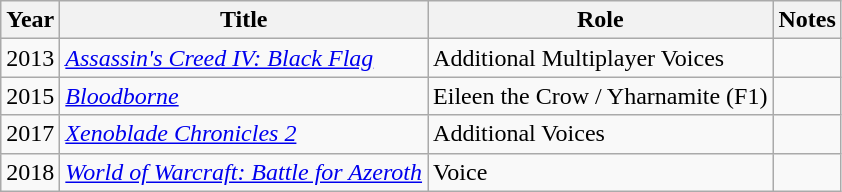<table class="wikitable sortable">
<tr>
<th>Year</th>
<th>Title</th>
<th>Role</th>
<th>Notes</th>
</tr>
<tr>
<td>2013</td>
<td><em><a href='#'>Assassin's Creed IV: Black Flag</a></em></td>
<td>Additional Multiplayer Voices</td>
<td></td>
</tr>
<tr>
<td>2015</td>
<td><em><a href='#'>Bloodborne</a></em></td>
<td>Eileen the Crow / Yharnamite (F1)</td>
<td></td>
</tr>
<tr>
<td>2017</td>
<td><em><a href='#'>Xenoblade Chronicles 2</a></em></td>
<td>Additional Voices</td>
<td></td>
</tr>
<tr>
<td>2018</td>
<td><em><a href='#'>World of Warcraft: Battle for Azeroth</a></em></td>
<td>Voice</td>
<td></td>
</tr>
</table>
